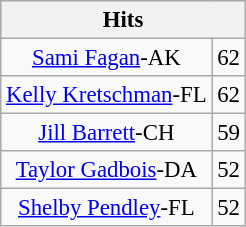<table class="wikitable" style="font-size:95%; text-align:center;">
<tr style="background:lightblue;"||>
<th colspan=2>Hits</th>
</tr>
<tr>
<td><a href='#'>Sami Fagan</a>-AK</td>
<td>62</td>
</tr>
<tr>
<td><a href='#'>Kelly Kretschman</a>-FL</td>
<td>62</td>
</tr>
<tr>
<td><a href='#'>Jill Barrett</a>-CH</td>
<td>59</td>
</tr>
<tr>
<td><a href='#'>Taylor Gadbois</a>-DA</td>
<td>52</td>
</tr>
<tr>
<td><a href='#'>Shelby Pendley</a>-FL</td>
<td>52</td>
</tr>
</table>
